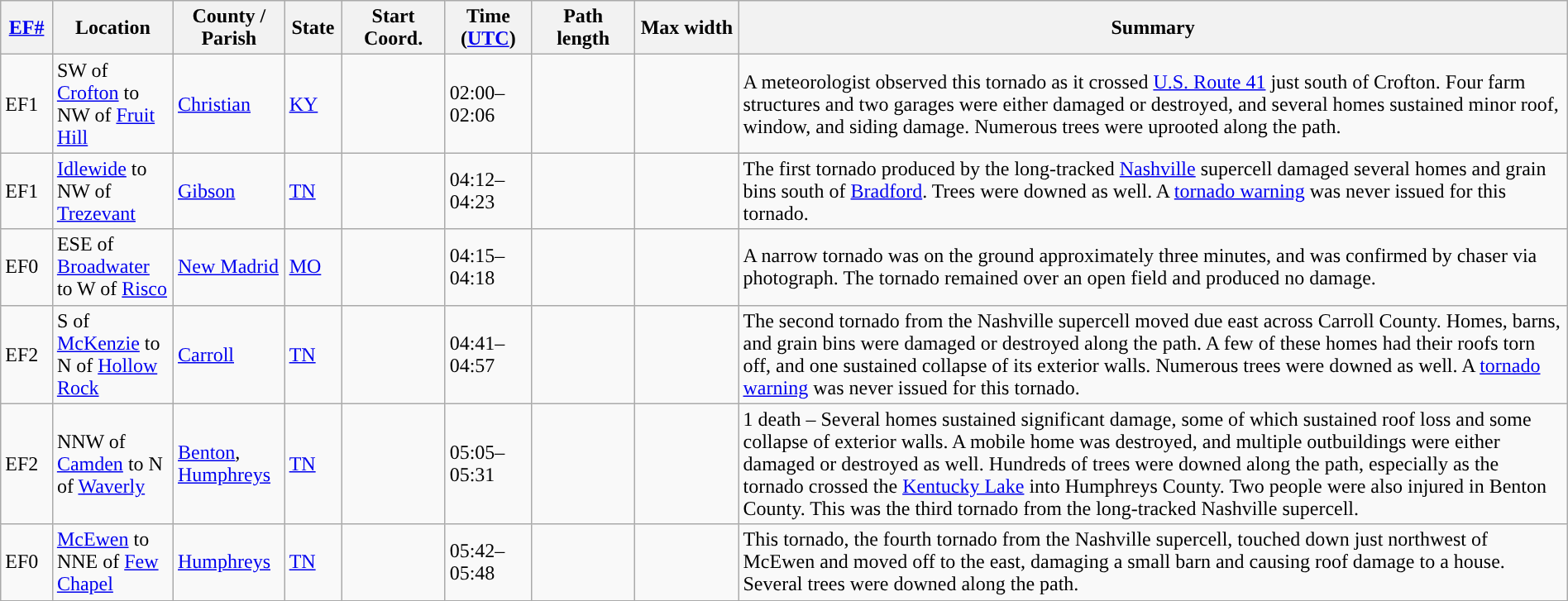<table class="wikitable sortable" style="width:100%;">
<tr>
<th scope="col"  style="width:3%; text-align:center;"><a href='#'>EF#</a></th>
<th scope="col"  style="width:7%; text-align:center;" class="unsortable">Location</th>
<th scope="col"  style="width:6%; text-align:center;" class="unsortable">County / Parish</th>
<th scope="col"  style="width:3%; text-align:center;">State</th>
<th scope="col"  style="width:6%; text-align:center;">Start Coord.</th>
<th scope="col"  style="width:5%; text-align:center;">Time (<a href='#'>UTC</a>)</th>
<th scope="col"  style="width:6%; text-align:center;">Path length</th>
<th scope="col"  style="width:6%; text-align:center;">Max width</th>
<th scope="col" class="unsortable" style="width:48%; text-align:center;">Summary</th>
</tr>
<tr>
<td>EF1</td>
<td>SW of <a href='#'>Crofton</a> to NW of <a href='#'>Fruit Hill</a></td>
<td><a href='#'>Christian</a></td>
<td><a href='#'>KY</a></td>
<td></td>
<td>02:00–02:06</td>
<td></td>
<td></td>
<td>A meteorologist observed this tornado as it crossed <a href='#'>U.S. Route 41</a> just south of Crofton. Four farm structures and two garages were either damaged or destroyed, and several homes sustained minor roof, window, and siding damage. Numerous trees were uprooted along the path.</td>
</tr>
<tr>
<td>EF1</td>
<td><a href='#'>Idlewide</a> to NW of <a href='#'>Trezevant</a></td>
<td><a href='#'>Gibson</a></td>
<td><a href='#'>TN</a></td>
<td></td>
<td>04:12–04:23</td>
<td></td>
<td></td>
<td>The first tornado produced by the long-tracked <a href='#'>Nashville</a> supercell damaged several homes and grain bins south of <a href='#'>Bradford</a>. Trees were downed as well. A <a href='#'>tornado warning</a> was never issued for this tornado.</td>
</tr>
<tr>
<td>EF0</td>
<td>ESE of <a href='#'>Broadwater</a> to W of <a href='#'>Risco</a></td>
<td><a href='#'>New Madrid</a></td>
<td><a href='#'>MO</a></td>
<td></td>
<td>04:15–04:18</td>
<td></td>
<td></td>
<td>A narrow tornado was on the ground approximately three minutes, and was confirmed by chaser via photograph. The tornado remained over an open field and produced no damage.</td>
</tr>
<tr>
<td>EF2</td>
<td>S of <a href='#'>McKenzie</a> to N of <a href='#'>Hollow Rock</a></td>
<td><a href='#'>Carroll</a></td>
<td><a href='#'>TN</a></td>
<td></td>
<td>04:41–04:57</td>
<td></td>
<td></td>
<td>The second tornado from the Nashville supercell moved due east across Carroll County. Homes, barns, and grain bins were damaged or destroyed along the path. A few of these homes had their roofs torn off, and one sustained collapse of its exterior walls. Numerous trees were downed as well. A <a href='#'>tornado warning</a> was never issued for this tornado.</td>
</tr>
<tr>
<td>EF2</td>
<td>NNW of <a href='#'>Camden</a> to N of <a href='#'>Waverly</a></td>
<td><a href='#'>Benton</a>, <a href='#'>Humphreys</a></td>
<td><a href='#'>TN</a></td>
<td></td>
<td>05:05–05:31</td>
<td></td>
<td></td>
<td>1 death – Several homes sustained significant damage, some of which sustained roof loss and some collapse of exterior walls. A mobile home was destroyed, and multiple outbuildings were either damaged or destroyed as well. Hundreds of trees were downed along the path, especially as the tornado crossed the <a href='#'>Kentucky Lake</a> into Humphreys County. Two people were also injured in Benton County. This was the third tornado from the long-tracked Nashville supercell.</td>
</tr>
<tr>
<td>EF0</td>
<td><a href='#'>McEwen</a> to NNE of <a href='#'>Few Chapel</a></td>
<td><a href='#'>Humphreys</a></td>
<td><a href='#'>TN</a></td>
<td></td>
<td>05:42–05:48</td>
<td></td>
<td></td>
<td>This tornado, the fourth tornado from the Nashville supercell, touched down just northwest of McEwen and moved off to the east, damaging a small barn and causing roof damage to a house. Several trees were downed along the path.</td>
</tr>
<tr>
</tr>
</table>
